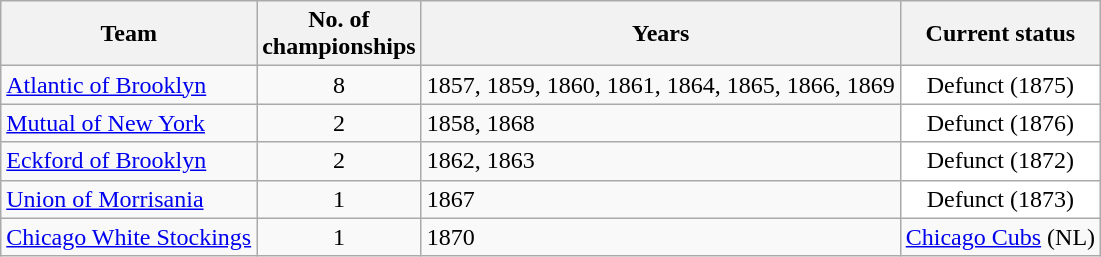<table class="wikitable" border="1" style="text-align:center">
<tr>
<th>Team</th>
<th>No. of <br>championships</th>
<th>Years</th>
<th>Current status</th>
</tr>
<tr>
<td align=left><a href='#'>Atlantic of Brooklyn</a></td>
<td>8</td>
<td align=left>1857, 1859, 1860, 1861, 1864, 1865, 1866, 1869</td>
<td style="background:#ffffff">Defunct (1875)</td>
</tr>
<tr>
<td align=left><a href='#'>Mutual of New York</a></td>
<td>2</td>
<td align=left>1858, 1868</td>
<td style="background:#ffffff">Defunct (1876)</td>
</tr>
<tr>
<td align=left><a href='#'>Eckford of Brooklyn</a></td>
<td>2</td>
<td align=left>1862, 1863</td>
<td style="background:#ffffff">Defunct (1872)</td>
</tr>
<tr>
<td align=left><a href='#'>Union of Morrisania</a></td>
<td>1</td>
<td align=left>1867</td>
<td style="background:#ffffff">Defunct (1873)</td>
</tr>
<tr>
<td align=left><a href='#'>Chicago White Stockings</a></td>
<td>1</td>
<td align=left>1870</td>
<td><a href='#'>Chicago Cubs</a> (NL)</td>
</tr>
</table>
